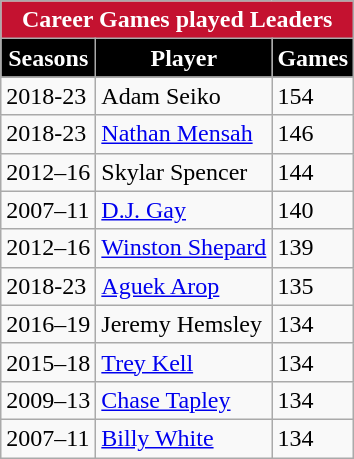<table class="wikitable" style="float:left; margin-right:1em">
<tr>
<th style="background:#C41230; color:white;" colspan=6>Career Games played Leaders</th>
</tr>
<tr>
<th style="background:black; color:white;">Seasons</th>
<th style="background:black; color:white;">Player</th>
<th style="background:black; color:white;">Games</th>
</tr>
<tr>
<td>2018-23</td>
<td>Adam Seiko</td>
<td>154</td>
</tr>
<tr>
<td>2018-23</td>
<td><a href='#'>Nathan Mensah</a></td>
<td>146</td>
</tr>
<tr>
<td>2012–16</td>
<td>Skylar Spencer</td>
<td>144</td>
</tr>
<tr>
<td>2007–11</td>
<td><a href='#'>D.J. Gay</a></td>
<td>140</td>
</tr>
<tr>
<td>2012–16</td>
<td><a href='#'>Winston Shepard</a></td>
<td>139</td>
</tr>
<tr>
<td>2018-23</td>
<td><a href='#'>Aguek Arop</a></td>
<td>135</td>
</tr>
<tr>
<td>2016–19</td>
<td>Jeremy Hemsley</td>
<td>134</td>
</tr>
<tr>
<td>2015–18</td>
<td><a href='#'>Trey Kell</a></td>
<td>134</td>
</tr>
<tr>
<td>2009–13</td>
<td><a href='#'>Chase Tapley</a></td>
<td>134</td>
</tr>
<tr>
<td>2007–11</td>
<td><a href='#'>Billy White</a></td>
<td>134</td>
</tr>
</table>
